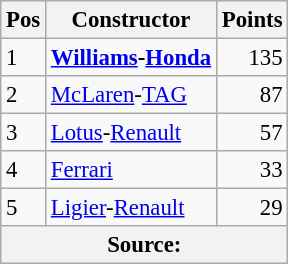<table class="wikitable" style="font-size:95%;">
<tr>
<th>Pos</th>
<th>Constructor</th>
<th>Points</th>
</tr>
<tr>
<td>1</td>
<td> <strong><a href='#'>Williams</a>-<a href='#'>Honda</a></strong></td>
<td align="right">135</td>
</tr>
<tr>
<td>2</td>
<td> <a href='#'>McLaren</a>-<a href='#'>TAG</a></td>
<td align="right">87</td>
</tr>
<tr>
<td>3</td>
<td> <a href='#'>Lotus</a>-<a href='#'>Renault</a></td>
<td align="right">57</td>
</tr>
<tr>
<td>4</td>
<td> <a href='#'>Ferrari</a></td>
<td align="right">33</td>
</tr>
<tr>
<td>5</td>
<td> <a href='#'>Ligier</a>-<a href='#'>Renault</a></td>
<td align="right">29</td>
</tr>
<tr>
<th colspan=4>Source: </th>
</tr>
</table>
